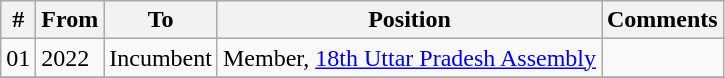<table class="wikitable sortable">
<tr>
<th>#</th>
<th>From</th>
<th>To</th>
<th>Position</th>
<th>Comments</th>
</tr>
<tr>
<td>01</td>
<td>2022</td>
<td>Incumbent</td>
<td>Member, <a href='#'>18th Uttar Pradesh Assembly</a></td>
<td></td>
</tr>
<tr>
</tr>
</table>
